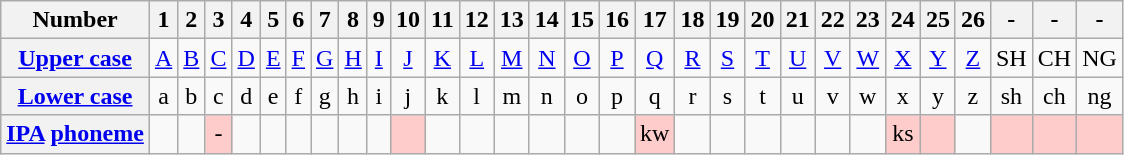<table class="wikitable" style="text-align:center; table-layout:fixed">
<tr>
<th>Number</th>
<th>1</th>
<th>2</th>
<th>3</th>
<th>4</th>
<th>5</th>
<th>6</th>
<th>7</th>
<th>8</th>
<th>9</th>
<th>10</th>
<th>11</th>
<th>12</th>
<th>13</th>
<th>14</th>
<th>15</th>
<th>16</th>
<th>17</th>
<th>18</th>
<th>19</th>
<th>20</th>
<th>21</th>
<th>22</th>
<th>23</th>
<th>24</th>
<th>25</th>
<th>26</th>
<th>-</th>
<th>-</th>
<th>-</th>
</tr>
<tr>
<th><a href='#'>Upper case</a></th>
<td><a href='#'>A</a></td>
<td><a href='#'>B</a></td>
<td><a href='#'>C</a></td>
<td><a href='#'>D</a></td>
<td><a href='#'>E</a></td>
<td><a href='#'>F</a></td>
<td><a href='#'>G</a></td>
<td><a href='#'>H</a></td>
<td><a href='#'>I</a></td>
<td><a href='#'>J</a></td>
<td><a href='#'>K</a></td>
<td><a href='#'>L</a></td>
<td><a href='#'>M</a></td>
<td><a href='#'>N</a></td>
<td><a href='#'>O</a></td>
<td><a href='#'>P</a></td>
<td><a href='#'>Q</a></td>
<td><a href='#'>R</a></td>
<td><a href='#'>S</a></td>
<td><a href='#'>T</a></td>
<td><a href='#'>U</a></td>
<td><a href='#'>V</a></td>
<td><a href='#'>W</a></td>
<td><a href='#'>X</a></td>
<td><a href='#'>Y</a></td>
<td><a href='#'>Z</a></td>
<td>SH</td>
<td>CH</td>
<td>NG</td>
</tr>
<tr>
<th><a href='#'>Lower case</a></th>
<td>a</td>
<td>b</td>
<td>c</td>
<td>d</td>
<td>e</td>
<td>f</td>
<td>g</td>
<td>h</td>
<td>i</td>
<td>j</td>
<td>k</td>
<td>l</td>
<td>m</td>
<td>n</td>
<td>o</td>
<td>p</td>
<td>q</td>
<td>r</td>
<td>s</td>
<td>t</td>
<td>u</td>
<td>v</td>
<td>w</td>
<td>x</td>
<td>y</td>
<td>z</td>
<td>sh</td>
<td>ch</td>
<td>ng</td>
</tr>
<tr>
<th><a href='#'>IPA</a> <a href='#'>phoneme</a></th>
<td></td>
<td></td>
<td style="background-color:#fcc">-</td>
<td></td>
<td></td>
<td></td>
<td></td>
<td></td>
<td></td>
<td style="background-color:#fcc"></td>
<td></td>
<td></td>
<td></td>
<td></td>
<td></td>
<td></td>
<td style="background-color:#fcc">kw</td>
<td></td>
<td></td>
<td></td>
<td></td>
<td></td>
<td></td>
<td style="background-color:#fcc">ks</td>
<td style="background-color:#fcc"></td>
<td></td>
<td style="background-color:#fcc"></td>
<td style="background-color:#fcc"></td>
<td style="background-color:#fcc"></td>
</tr>
</table>
